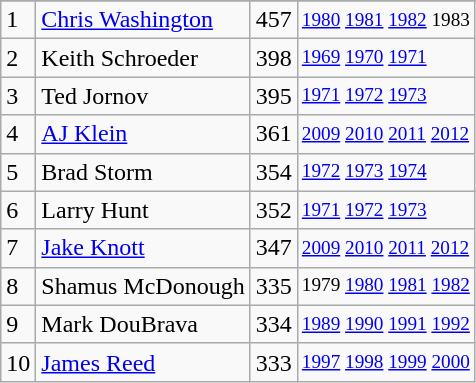<table class="wikitable">
<tr>
</tr>
<tr>
<td>1</td>
<td><a href='#'>Chris Washington</a></td>
<td>457</td>
<td style="font-size:80%;"><a href='#'>1980</a> <a href='#'>1981</a> <a href='#'>1982</a> 1983</td>
</tr>
<tr>
<td>2</td>
<td>Keith Schroeder</td>
<td>398</td>
<td style="font-size:80%;"><a href='#'>1969</a> <a href='#'>1970</a> <a href='#'>1971</a></td>
</tr>
<tr>
<td>3</td>
<td>Ted Jornov</td>
<td>395</td>
<td style="font-size:80%;"><a href='#'>1971</a> <a href='#'>1972</a> <a href='#'>1973</a></td>
</tr>
<tr>
<td>4</td>
<td><a href='#'>AJ Klein</a></td>
<td>361</td>
<td style="font-size:80%;"><a href='#'>2009</a> <a href='#'>2010</a> <a href='#'>2011</a> <a href='#'>2012</a></td>
</tr>
<tr>
<td>5</td>
<td>Brad Storm</td>
<td>354</td>
<td style="font-size:80%;"><a href='#'>1972</a> <a href='#'>1973</a> <a href='#'>1974</a></td>
</tr>
<tr>
<td>6</td>
<td>Larry Hunt</td>
<td>352</td>
<td style="font-size:80%;"><a href='#'>1971</a> <a href='#'>1972</a> <a href='#'>1973</a></td>
</tr>
<tr>
<td>7</td>
<td><a href='#'>Jake Knott</a></td>
<td>347</td>
<td style="font-size:80%;"><a href='#'>2009</a> <a href='#'>2010</a> <a href='#'>2011</a> <a href='#'>2012</a></td>
</tr>
<tr>
<td>8</td>
<td>Shamus McDonough</td>
<td>335</td>
<td style="font-size:80%;">1979 <a href='#'>1980</a> <a href='#'>1981</a> <a href='#'>1982</a></td>
</tr>
<tr>
<td>9</td>
<td>Mark DouBrava</td>
<td>334</td>
<td style="font-size:80%;"><a href='#'>1989</a> <a href='#'>1990</a> <a href='#'>1991</a> <a href='#'>1992</a></td>
</tr>
<tr>
<td>10</td>
<td><a href='#'>James Reed</a></td>
<td>333</td>
<td style="font-size:80%;"><a href='#'>1997</a> <a href='#'>1998</a> <a href='#'>1999</a> <a href='#'>2000</a></td>
</tr>
</table>
